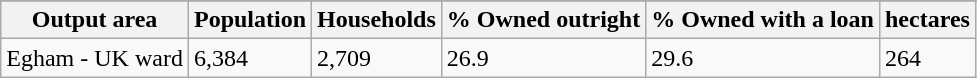<table class="wikitable">
<tr>
</tr>
<tr>
<th>Output area</th>
<th>Population</th>
<th>Households</th>
<th>% Owned outright</th>
<th>% Owned with a loan</th>
<th>hectares</th>
</tr>
<tr>
<td>Egham - UK ward</td>
<td>6,384</td>
<td>2,709</td>
<td>26.9</td>
<td>29.6</td>
<td>264</td>
</tr>
</table>
